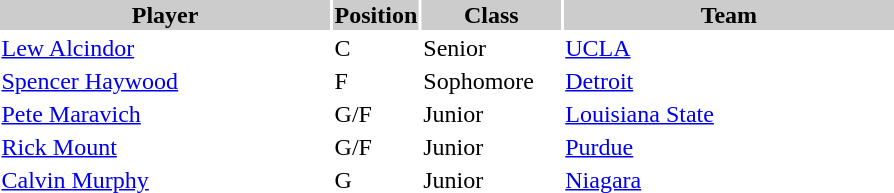<table style="width:600px" "border:'1' 'solid' 'gray'">
<tr>
<th bgcolor="#CCCCCC" style="width:40%">Player</th>
<th bgcolor="#CCCCCC" style="width:4%">Position</th>
<th bgcolor="#CCCCCC" style="width:16%">Class</th>
<th bgcolor="#CCCCCC" style="width:40%">Team</th>
</tr>
<tr>
<td><a href='#'>Lew Alcindor</a></td>
<td>C</td>
<td>Senior</td>
<td><a href='#'>UCLA</a></td>
</tr>
<tr>
<td><a href='#'>Spencer Haywood</a></td>
<td>F</td>
<td>Sophomore</td>
<td><a href='#'>Detroit</a></td>
</tr>
<tr>
<td><a href='#'>Pete Maravich</a></td>
<td>G/F</td>
<td>Junior</td>
<td><a href='#'>Louisiana State</a></td>
</tr>
<tr>
<td><a href='#'>Rick Mount</a></td>
<td>G/F</td>
<td>Junior</td>
<td><a href='#'>Purdue</a></td>
</tr>
<tr>
<td><a href='#'>Calvin Murphy</a></td>
<td>G</td>
<td>Junior</td>
<td><a href='#'>Niagara</a></td>
</tr>
</table>
